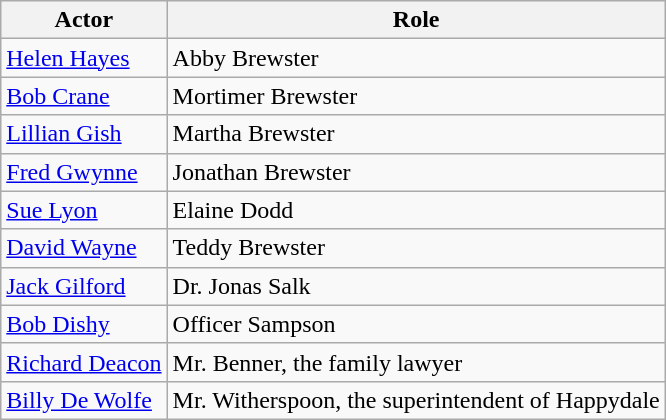<table class="wikitable">
<tr>
<th>Actor</th>
<th>Role</th>
</tr>
<tr>
<td><a href='#'>Helen Hayes</a></td>
<td>Abby Brewster</td>
</tr>
<tr>
<td><a href='#'>Bob Crane</a></td>
<td>Mortimer Brewster</td>
</tr>
<tr>
<td><a href='#'>Lillian Gish</a></td>
<td>Martha Brewster</td>
</tr>
<tr>
<td><a href='#'>Fred Gwynne</a></td>
<td>Jonathan Brewster</td>
</tr>
<tr>
<td><a href='#'>Sue Lyon</a></td>
<td>Elaine Dodd</td>
</tr>
<tr>
<td><a href='#'>David Wayne</a></td>
<td>Teddy Brewster</td>
</tr>
<tr>
<td><a href='#'>Jack Gilford</a></td>
<td>Dr. Jonas Salk</td>
</tr>
<tr>
<td><a href='#'>Bob Dishy</a></td>
<td>Officer Sampson</td>
</tr>
<tr>
<td><a href='#'>Richard Deacon</a></td>
<td>Mr. Benner, the family lawyer</td>
</tr>
<tr>
<td><a href='#'>Billy De Wolfe</a></td>
<td>Mr. Witherspoon, the superintendent of Happydale</td>
</tr>
</table>
